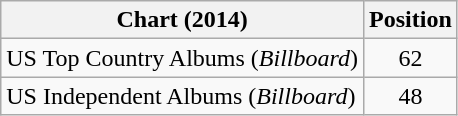<table class="wikitable">
<tr>
<th>Chart (2014)</th>
<th>Position</th>
</tr>
<tr>
<td>US Top Country Albums (<em>Billboard</em>)</td>
<td style="text-align:center;">62</td>
</tr>
<tr>
<td>US Independent Albums (<em>Billboard</em>)</td>
<td style="text-align:center;">48</td>
</tr>
</table>
